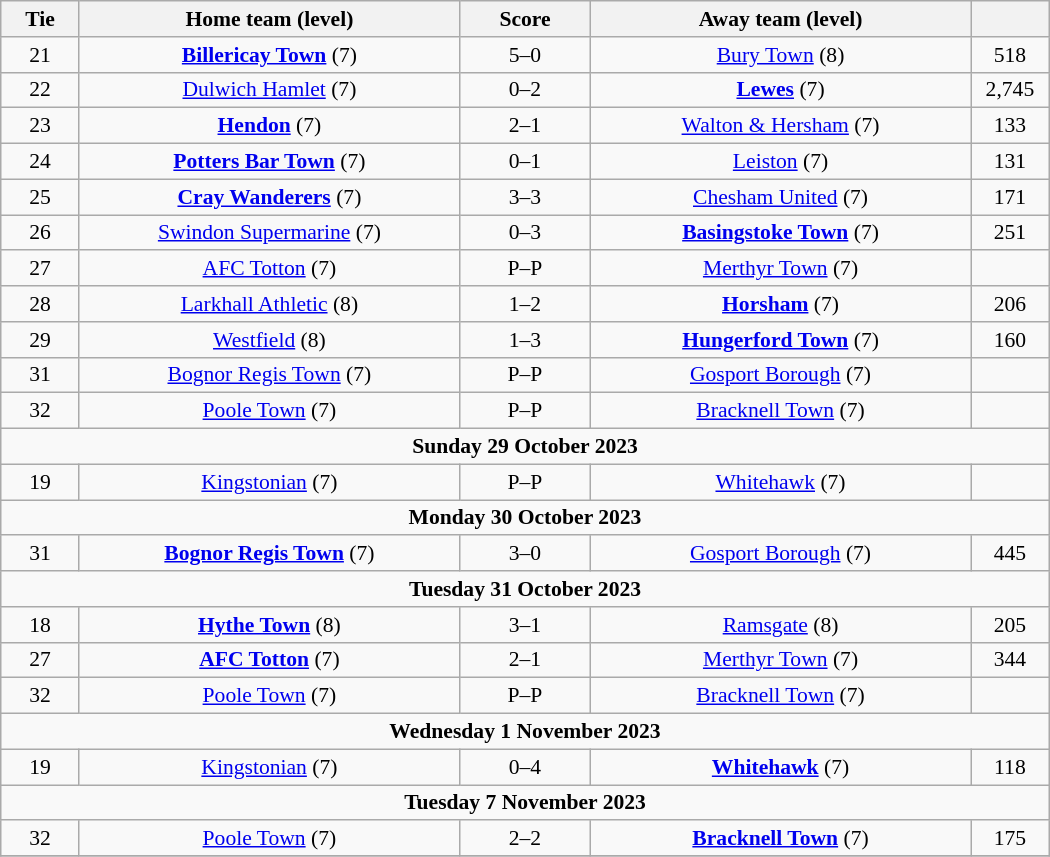<table class="wikitable" style="width:700px;text-align:center;font-size:90%">
<tr>
<th scope="col" style="width: 7.50%">Tie</th>
<th scope="col" style="width:36.25%">Home team (level)</th>
<th scope="col" style="width:12.50%">Score</th>
<th scope="col" style="width:36.25%">Away team (level)</th>
<th scope="col" style="width: 7.50%"></th>
</tr>
<tr>
<td>21</td>
<td><strong><a href='#'>Billericay Town</a></strong> (7)</td>
<td>5–0</td>
<td><a href='#'>Bury Town</a> (8)</td>
<td>518</td>
</tr>
<tr>
<td>22</td>
<td><a href='#'>Dulwich Hamlet</a> (7)</td>
<td>0–2</td>
<td><strong><a href='#'>Lewes</a></strong> (7)</td>
<td>2,745</td>
</tr>
<tr>
<td>23</td>
<td><strong><a href='#'>Hendon</a></strong> (7)</td>
<td>2–1</td>
<td><a href='#'>Walton & Hersham</a> (7)</td>
<td>133</td>
</tr>
<tr>
<td>24</td>
<td><strong><a href='#'>Potters Bar Town</a></strong> (7)</td>
<td>0–1</td>
<td><a href='#'>Leiston</a> (7)</td>
<td>131</td>
</tr>
<tr>
<td>25</td>
<td><strong><a href='#'>Cray Wanderers</a></strong> (7)</td>
<td>3–3 </td>
<td><a href='#'>Chesham United</a> (7)</td>
<td>171</td>
</tr>
<tr>
<td>26</td>
<td><a href='#'>Swindon Supermarine</a> (7)</td>
<td>0–3</td>
<td><strong><a href='#'>Basingstoke Town</a></strong> (7)</td>
<td>251</td>
</tr>
<tr>
<td>27</td>
<td><a href='#'>AFC Totton</a> (7)</td>
<td>P–P</td>
<td><a href='#'>Merthyr Town</a> (7)</td>
<td></td>
</tr>
<tr>
<td>28</td>
<td><a href='#'>Larkhall Athletic</a> (8)</td>
<td>1–2</td>
<td><strong><a href='#'>Horsham</a></strong> (7)</td>
<td>206</td>
</tr>
<tr>
<td>29</td>
<td><a href='#'>Westfield</a> (8)</td>
<td>1–3</td>
<td><strong><a href='#'>Hungerford Town</a></strong> (7)</td>
<td>160</td>
</tr>
<tr>
<td>31</td>
<td><a href='#'>Bognor Regis Town</a> (7)</td>
<td>P–P</td>
<td><a href='#'>Gosport Borough</a> (7)</td>
<td></td>
</tr>
<tr>
<td>32</td>
<td><a href='#'>Poole Town</a> (7)</td>
<td>P–P</td>
<td><a href='#'>Bracknell Town</a> (7)</td>
<td></td>
</tr>
<tr>
<td colspan="5"><strong>Sunday 29 October 2023</strong></td>
</tr>
<tr>
<td>19</td>
<td><a href='#'>Kingstonian</a> (7)</td>
<td>P–P</td>
<td><a href='#'>Whitehawk</a> (7)</td>
<td></td>
</tr>
<tr>
<td colspan="5"><strong>Monday 30 October 2023</strong></td>
</tr>
<tr>
<td>31</td>
<td><strong><a href='#'>Bognor Regis Town</a></strong> (7)</td>
<td>3–0</td>
<td><a href='#'>Gosport Borough</a> (7)</td>
<td>445</td>
</tr>
<tr>
<td colspan="5"><strong>Tuesday 31 October 2023</strong></td>
</tr>
<tr>
<td>18</td>
<td><strong><a href='#'>Hythe Town</a></strong> (8)</td>
<td>3–1</td>
<td><a href='#'>Ramsgate</a> (8)</td>
<td>205</td>
</tr>
<tr>
<td>27</td>
<td><strong><a href='#'>AFC Totton</a></strong> (7)</td>
<td>2–1</td>
<td><a href='#'>Merthyr Town</a> (7)</td>
<td>344</td>
</tr>
<tr>
<td>32</td>
<td><a href='#'>Poole Town</a> (7)</td>
<td>P–P</td>
<td><a href='#'>Bracknell Town</a> (7)</td>
<td></td>
</tr>
<tr>
<td colspan="5"><strong>Wednesday 1 November 2023</strong></td>
</tr>
<tr>
<td>19</td>
<td><a href='#'>Kingstonian</a> (7)</td>
<td>0–4</td>
<td><strong><a href='#'>Whitehawk</a></strong> (7)</td>
<td>118</td>
</tr>
<tr>
<td colspan="5"><strong>Tuesday 7 November 2023</strong></td>
</tr>
<tr>
<td>32</td>
<td><a href='#'>Poole Town</a> (7)</td>
<td>2–2 </td>
<td><strong><a href='#'>Bracknell Town</a></strong> (7)</td>
<td>175</td>
</tr>
<tr>
</tr>
</table>
